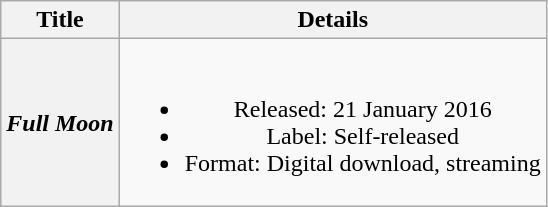<table class="wikitable plainrowheaders" style="text-align:center;">
<tr>
<th scope="col">Title</th>
<th scope="col">Details</th>
</tr>
<tr>
<th scope="row"><em>Full Moon</em></th>
<td><br><ul><li>Released: 21 January 2016</li><li>Label: Self-released</li><li>Format: Digital download, streaming</li></ul></td>
</tr>
</table>
